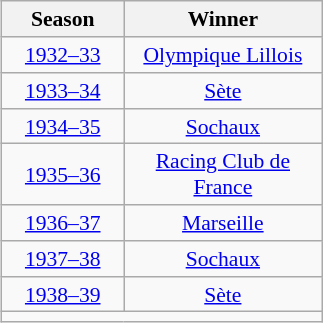<table class="wikitable" style="text-align:center;margin-left:1em;font-size:90%;float:right">
<tr>
<th style="width:75px;">Season</th>
<th style="width:125px;">Winner</th>
</tr>
<tr>
<td style="text-align:center;"><a href='#'>1932–33</a></td>
<td><a href='#'>Olympique Lillois</a></td>
</tr>
<tr>
<td style="text-align:center;"><a href='#'>1933–34</a></td>
<td><a href='#'>Sète</a></td>
</tr>
<tr>
<td style="text-align:center;"><a href='#'>1934–35</a></td>
<td><a href='#'>Sochaux</a></td>
</tr>
<tr>
<td style="text-align:center;"><a href='#'>1935–36</a></td>
<td><a href='#'>Racing Club de France</a></td>
</tr>
<tr>
<td style="text-align:center;"><a href='#'>1936–37</a></td>
<td><a href='#'>Marseille</a></td>
</tr>
<tr>
<td style="text-align:center;"><a href='#'>1937–38</a></td>
<td><a href='#'>Sochaux</a></td>
</tr>
<tr>
<td style="text-align:center;"><a href='#'>1938–39</a></td>
<td><a href='#'>Sète</a></td>
</tr>
<tr>
<td style="text-align:center;" colspan="2"></td>
</tr>
</table>
